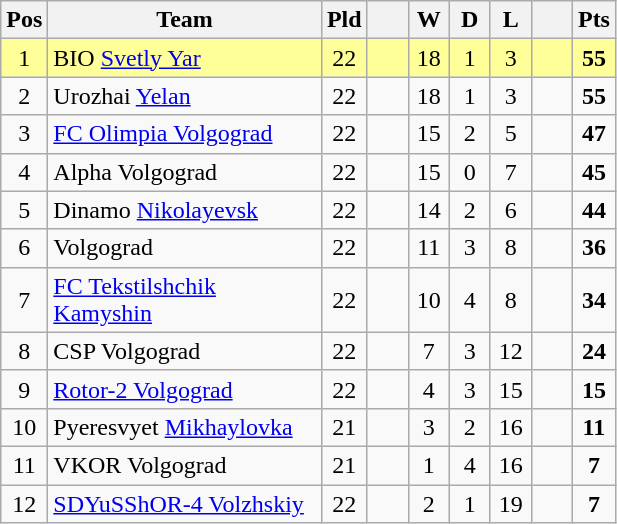<table class="wikitable" style="text-align: center;">
<tr>
<th width=20>Pos</th>
<th width=175>Team</th>
<th width=20>Pld</th>
<th width=20></th>
<th width=20>W</th>
<th width=20>D</th>
<th width=20>L</th>
<th width=20></th>
<th width=20>Pts</th>
</tr>
<tr style="background:#FFFF99;">
<td>1</td>
<td align=left>BIO <a href='#'>Svetly Yar</a></td>
<td>22</td>
<td></td>
<td>18</td>
<td>1</td>
<td>3</td>
<td></td>
<td><strong>55</strong></td>
</tr>
<tr>
<td>2</td>
<td align=left>Urozhai <a href='#'>Yelan</a></td>
<td>22</td>
<td></td>
<td>18</td>
<td>1</td>
<td>3</td>
<td></td>
<td><strong>55</strong></td>
</tr>
<tr>
<td>3</td>
<td align=left><a href='#'>FC Olimpia Volgograd</a></td>
<td>22</td>
<td></td>
<td>15</td>
<td>2</td>
<td>5</td>
<td></td>
<td><strong>47</strong></td>
</tr>
<tr>
<td>4</td>
<td align=left>Alpha Volgograd</td>
<td>22</td>
<td></td>
<td>15</td>
<td>0</td>
<td>7</td>
<td></td>
<td><strong>45</strong></td>
</tr>
<tr>
<td>5</td>
<td align=left>Dinamo <a href='#'>Nikolayevsk</a></td>
<td>22</td>
<td></td>
<td>14</td>
<td>2</td>
<td>6</td>
<td></td>
<td><strong>44</strong></td>
</tr>
<tr>
<td>6</td>
<td align=left>Volgograd</td>
<td>22</td>
<td></td>
<td>11</td>
<td>3</td>
<td>8</td>
<td></td>
<td><strong>36</strong></td>
</tr>
<tr>
<td>7</td>
<td align=left><a href='#'>FC Tekstilshchik Kamyshin</a></td>
<td>22</td>
<td></td>
<td>10</td>
<td>4</td>
<td>8</td>
<td></td>
<td><strong>34</strong></td>
</tr>
<tr>
<td>8</td>
<td align=left>CSP Volgograd</td>
<td>22</td>
<td></td>
<td>7</td>
<td>3</td>
<td>12</td>
<td></td>
<td><strong>24</strong></td>
</tr>
<tr>
<td>9</td>
<td align=left><a href='#'>Rotor-2 Volgograd</a></td>
<td>22</td>
<td></td>
<td>4</td>
<td>3</td>
<td>15</td>
<td></td>
<td><strong>15</strong></td>
</tr>
<tr>
<td>10</td>
<td align=left>Pyeresvyet <a href='#'>Mikhaylovka</a></td>
<td>21</td>
<td></td>
<td>3</td>
<td>2</td>
<td>16</td>
<td></td>
<td><strong>11</strong></td>
</tr>
<tr>
<td>11</td>
<td align=left>VKOR Volgograd</td>
<td>21</td>
<td></td>
<td>1</td>
<td>4</td>
<td>16</td>
<td></td>
<td><strong>7</strong></td>
</tr>
<tr>
<td>12</td>
<td align=left><a href='#'>SDYuSShOR-4 Volzhskiy</a></td>
<td>22</td>
<td></td>
<td>2</td>
<td>1</td>
<td>19</td>
<td></td>
<td><strong>7</strong></td>
</tr>
</table>
